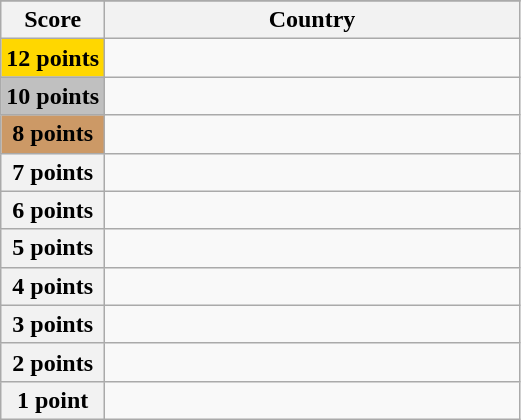<table class="wikitable">
<tr>
</tr>
<tr>
<th scope="col" width="20%">Score</th>
<th scope="col">Country</th>
</tr>
<tr>
<th scope="row" style="background:gold">12 points</th>
<td></td>
</tr>
<tr>
<th scope="row" style="background:silver">10 points</th>
<td></td>
</tr>
<tr>
<th scope="row" style="background:#CC9966">8 points</th>
<td></td>
</tr>
<tr>
<th scope="row">7 points</th>
<td></td>
</tr>
<tr>
<th scope="row">6 points</th>
<td></td>
</tr>
<tr>
<th scope="row">5 points</th>
<td></td>
</tr>
<tr>
<th scope="row">4 points</th>
<td></td>
</tr>
<tr>
<th scope="row">3 points</th>
<td></td>
</tr>
<tr>
<th scope="row">2 points</th>
<td></td>
</tr>
<tr>
<th scope="row">1 point</th>
<td></td>
</tr>
</table>
